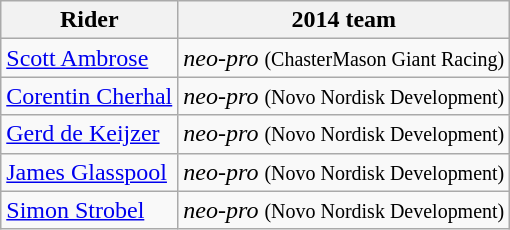<table class="wikitable">
<tr>
<th>Rider</th>
<th>2014 team</th>
</tr>
<tr>
<td><a href='#'>Scott Ambrose</a></td>
<td><em>neo-pro</em> <small>(ChasterMason Giant Racing)</small></td>
</tr>
<tr>
<td><a href='#'>Corentin Cherhal</a></td>
<td><em>neo-pro</em> <small>(Novo Nordisk Development)</small></td>
</tr>
<tr>
<td><a href='#'>Gerd de Keijzer</a></td>
<td><em>neo-pro</em> <small>(Novo Nordisk Development)</small></td>
</tr>
<tr>
<td><a href='#'>James Glasspool</a></td>
<td><em>neo-pro</em> <small>(Novo Nordisk Development)</small></td>
</tr>
<tr>
<td><a href='#'>Simon Strobel</a></td>
<td><em>neo-pro</em> <small>(Novo Nordisk Development)</small></td>
</tr>
</table>
